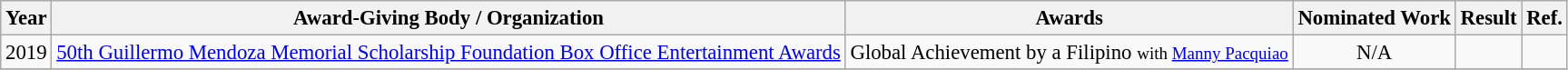<table class="wikitable" style="font-size: 95%;">
<tr>
<th>Year</th>
<th>Award-Giving Body / Organization</th>
<th>Awards</th>
<th>Nominated Work</th>
<th>Result</th>
<th>Ref.</th>
</tr>
<tr>
<td>2019</td>
<td><a href='#'>50th Guillermo Mendoza Memorial Scholarship Foundation Box Office Entertainment Awards</a></td>
<td>Global Achievement by a Filipino <small>with <a href='#'>Manny Pacquiao</a></small></td>
<td style="text-align:center;">N/A</td>
<td></td>
<td></td>
</tr>
<tr>
</tr>
</table>
